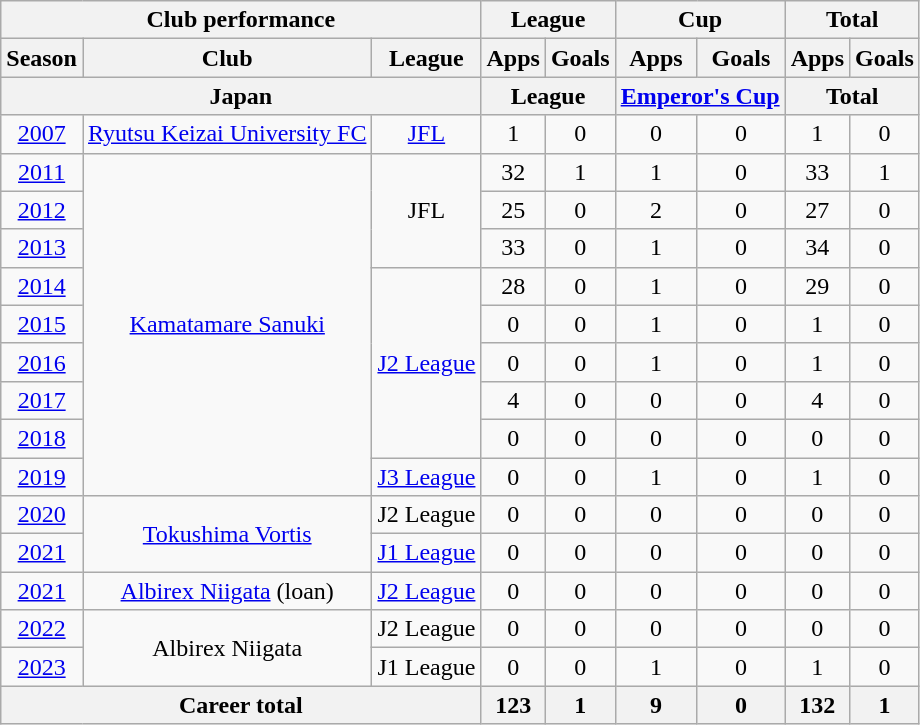<table class="wikitable" style="text-align:center">
<tr>
<th colspan=3>Club performance</th>
<th colspan=2>League</th>
<th colspan=2>Cup</th>
<th colspan=2>Total</th>
</tr>
<tr>
<th>Season</th>
<th>Club</th>
<th>League</th>
<th>Apps</th>
<th>Goals</th>
<th>Apps</th>
<th>Goals</th>
<th>Apps</th>
<th>Goals</th>
</tr>
<tr>
<th colspan=3>Japan</th>
<th colspan=2>League</th>
<th colspan=2><a href='#'>Emperor's Cup</a></th>
<th colspan=2>Total</th>
</tr>
<tr>
<td><a href='#'>2007</a></td>
<td><a href='#'>Ryutsu Keizai University FC</a></td>
<td><a href='#'>JFL</a></td>
<td>1</td>
<td>0</td>
<td>0</td>
<td>0</td>
<td>1</td>
<td>0</td>
</tr>
<tr>
<td><a href='#'>2011</a></td>
<td rowspan="9"><a href='#'>Kamatamare Sanuki</a></td>
<td rowspan="3">JFL</td>
<td>32</td>
<td>1</td>
<td>1</td>
<td>0</td>
<td>33</td>
<td>1</td>
</tr>
<tr>
<td><a href='#'>2012</a></td>
<td>25</td>
<td>0</td>
<td>2</td>
<td>0</td>
<td>27</td>
<td>0</td>
</tr>
<tr>
<td><a href='#'>2013</a></td>
<td>33</td>
<td>0</td>
<td>1</td>
<td>0</td>
<td>34</td>
<td>0</td>
</tr>
<tr>
<td><a href='#'>2014</a></td>
<td rowspan="5"><a href='#'>J2 League</a></td>
<td>28</td>
<td>0</td>
<td>1</td>
<td>0</td>
<td>29</td>
<td>0</td>
</tr>
<tr>
<td><a href='#'>2015</a></td>
<td>0</td>
<td>0</td>
<td>1</td>
<td>0</td>
<td>1</td>
<td>0</td>
</tr>
<tr>
<td><a href='#'>2016</a></td>
<td>0</td>
<td>0</td>
<td>1</td>
<td>0</td>
<td>1</td>
<td>0</td>
</tr>
<tr>
<td><a href='#'>2017</a></td>
<td>4</td>
<td>0</td>
<td>0</td>
<td>0</td>
<td>4</td>
<td>0</td>
</tr>
<tr>
<td><a href='#'>2018</a></td>
<td>0</td>
<td>0</td>
<td>0</td>
<td>0</td>
<td>0</td>
<td>0</td>
</tr>
<tr>
<td><a href='#'>2019</a></td>
<td><a href='#'>J3 League</a></td>
<td>0</td>
<td>0</td>
<td>1</td>
<td>0</td>
<td>1</td>
<td>0</td>
</tr>
<tr>
<td><a href='#'>2020</a></td>
<td rowspan="2"><a href='#'>Tokushima Vortis</a></td>
<td>J2 League</td>
<td>0</td>
<td>0</td>
<td>0</td>
<td>0</td>
<td>0</td>
<td>0</td>
</tr>
<tr>
<td><a href='#'>2021</a></td>
<td><a href='#'>J1 League</a></td>
<td>0</td>
<td>0</td>
<td>0</td>
<td>0</td>
<td>0</td>
<td>0</td>
</tr>
<tr>
<td><a href='#'>2021</a></td>
<td><a href='#'>Albirex Niigata</a> (loan)</td>
<td><a href='#'>J2 League</a></td>
<td>0</td>
<td>0</td>
<td>0</td>
<td>0</td>
<td>0</td>
<td>0</td>
</tr>
<tr>
<td><a href='#'>2022</a></td>
<td rowspan="2">Albirex Niigata</td>
<td>J2 League</td>
<td>0</td>
<td>0</td>
<td>0</td>
<td>0</td>
<td>0</td>
<td>0</td>
</tr>
<tr>
<td><a href='#'>2023</a></td>
<td>J1 League</td>
<td>0</td>
<td>0</td>
<td>1</td>
<td>0</td>
<td>1</td>
<td>0</td>
</tr>
<tr>
<th colspan=3>Career total</th>
<th>123</th>
<th>1</th>
<th>9</th>
<th>0</th>
<th>132</th>
<th>1</th>
</tr>
</table>
